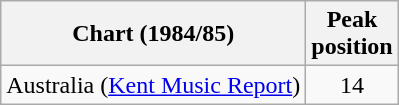<table class="wikitable">
<tr>
<th>Chart (1984/85)</th>
<th>Peak<br>position</th>
</tr>
<tr>
<td>Australia (<a href='#'>Kent Music Report</a>)</td>
<td align="center">14</td>
</tr>
</table>
